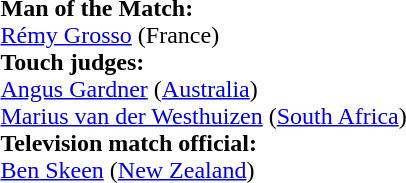<table style="width:100%">
<tr>
<td><br><strong>Man of the Match:</strong>
<br><a href='#'>Rémy Grosso</a> (France)<br><strong>Touch judges:</strong>
<br><a href='#'>Angus Gardner</a> (<a href='#'>Australia</a>)
<br><a href='#'>Marius van der Westhuizen</a> (<a href='#'>South Africa</a>)
<br><strong>Television match official:</strong>
<br><a href='#'>Ben Skeen</a> (<a href='#'>New Zealand</a>)</td>
</tr>
</table>
